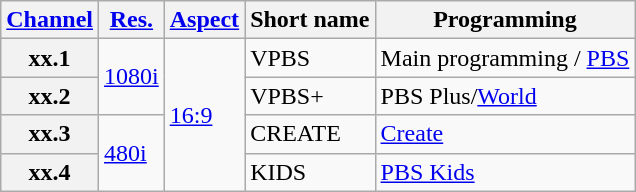<table class="wikitable">
<tr>
<th scope = "col"><a href='#'>Channel</a></th>
<th scope = "col"><a href='#'>Res.</a></th>
<th scope = "col"><a href='#'>Aspect</a></th>
<th scope = "col">Short name</th>
<th scope = "col">Programming</th>
</tr>
<tr>
<th scope = "row">xx.1</th>
<td rowspan=2><a href='#'>1080i</a></td>
<td rowspan=4><a href='#'>16:9</a></td>
<td>VPBS</td>
<td>Main programming / <a href='#'>PBS</a></td>
</tr>
<tr>
<th scope = "row">xx.2</th>
<td>VPBS+</td>
<td>PBS Plus/<a href='#'>World</a></td>
</tr>
<tr>
<th scope = "row">xx.3</th>
<td rowspan=2><a href='#'>480i</a></td>
<td>CREATE</td>
<td><a href='#'>Create</a></td>
</tr>
<tr>
<th scope = "row">xx.4</th>
<td>KIDS</td>
<td><a href='#'>PBS Kids</a></td>
</tr>
</table>
